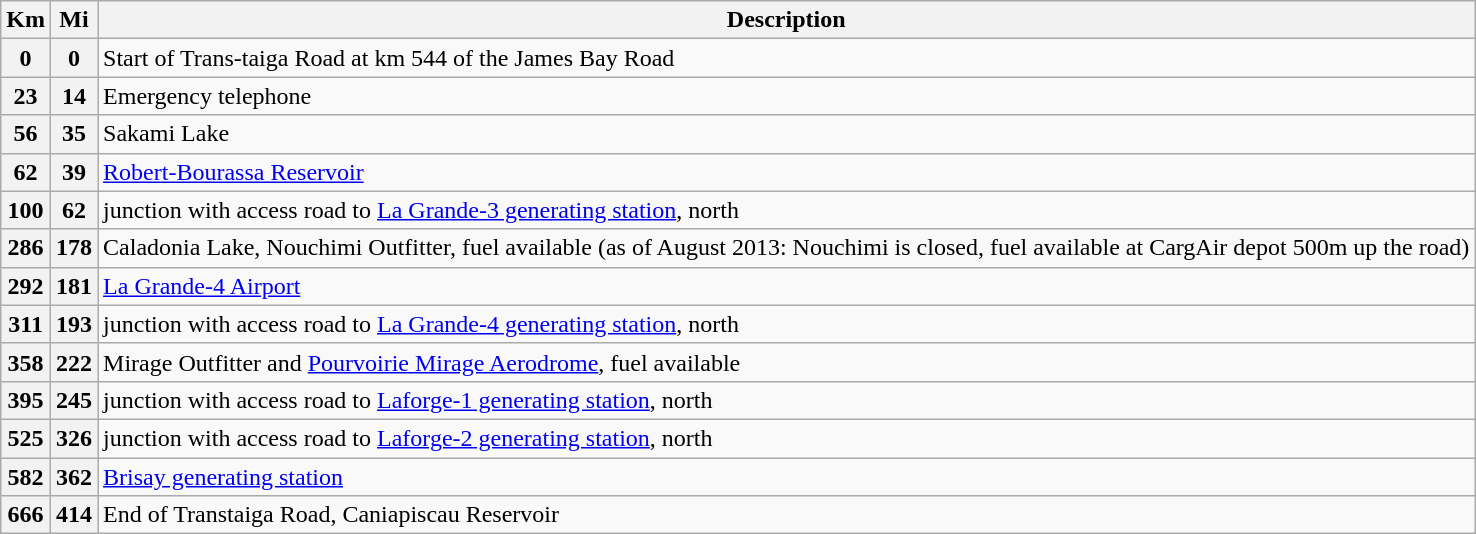<table class="wikitable">
<tr>
<th>Km</th>
<th>Mi</th>
<th>Description</th>
</tr>
<tr>
<th>0</th>
<th>0</th>
<td>Start of Trans-taiga Road at km 544 of the James Bay Road</td>
</tr>
<tr>
<th>23</th>
<th>14</th>
<td>Emergency telephone</td>
</tr>
<tr>
<th>56</th>
<th>35</th>
<td>Sakami Lake</td>
</tr>
<tr>
<th>62</th>
<th>39</th>
<td><a href='#'>Robert-Bourassa Reservoir</a></td>
</tr>
<tr>
<th>100</th>
<th>62</th>
<td>junction with access road to <a href='#'>La Grande-3 generating station</a>,  north</td>
</tr>
<tr>
<th>286</th>
<th>178</th>
<td>Caladonia Lake, Nouchimi Outfitter, fuel available (as of August 2013: Nouchimi is closed, fuel available at CargAir depot 500m up the road)</td>
</tr>
<tr>
<th>292</th>
<th>181</th>
<td><a href='#'>La Grande-4 Airport</a></td>
</tr>
<tr>
<th>311</th>
<th>193</th>
<td>junction with access road to <a href='#'>La Grande-4 generating station</a>,  north</td>
</tr>
<tr>
<th>358</th>
<th>222</th>
<td>Mirage Outfitter and <a href='#'>Pourvoirie Mirage Aerodrome</a>, fuel available</td>
</tr>
<tr>
<th>395</th>
<th>245</th>
<td>junction with access road to <a href='#'>Laforge-1 generating station</a>,  north</td>
</tr>
<tr>
<th>525</th>
<th>326</th>
<td>junction with access road to <a href='#'>Laforge-2 generating station</a>,  north</td>
</tr>
<tr>
<th>582</th>
<th>362</th>
<td><a href='#'>Brisay generating station</a></td>
</tr>
<tr>
<th>666</th>
<th>414</th>
<td>End of Transtaiga Road, Caniapiscau Reservoir</td>
</tr>
</table>
